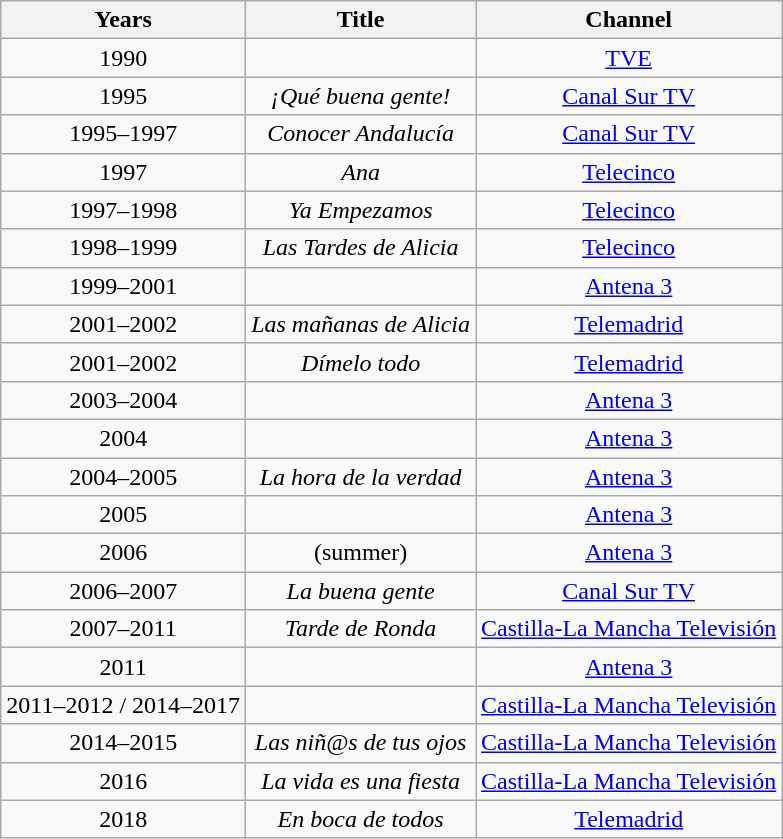<table class="wikitable" style="text-align: center;">
<tr>
<th>Years</th>
<th>Title</th>
<th>Channel</th>
</tr>
<tr>
<td>1990</td>
<td><em></em></td>
<td><a href='#'>TVE</a></td>
</tr>
<tr>
<td>1995</td>
<td><em>¡Qué buena gente!</em></td>
<td><a href='#'>Canal Sur TV</a></td>
</tr>
<tr>
<td>1995–1997</td>
<td><em>Conocer Andalucía</em></td>
<td><a href='#'>Canal Sur TV</a></td>
</tr>
<tr>
<td>1997</td>
<td><em>Ana</em></td>
<td><a href='#'>Telecinco</a></td>
</tr>
<tr>
<td>1997–1998</td>
<td><em>Ya Empezamos</em></td>
<td><a href='#'>Telecinco</a></td>
</tr>
<tr>
<td>1998–1999</td>
<td><em>Las Tardes de Alicia</em></td>
<td><a href='#'>Telecinco</a></td>
</tr>
<tr>
<td>1999–2001</td>
<td><em></em></td>
<td><a href='#'>Antena 3</a></td>
</tr>
<tr>
<td>2001–2002</td>
<td><em>Las mañanas de Alicia</em></td>
<td><a href='#'>Telemadrid</a></td>
</tr>
<tr>
<td>2001–2002</td>
<td><em>Dímelo todo</em></td>
<td><a href='#'>Telemadrid</a></td>
</tr>
<tr>
<td>2003–2004</td>
<td><em></em></td>
<td><a href='#'>Antena 3</a></td>
</tr>
<tr>
<td>2004</td>
<td><em></em></td>
<td><a href='#'>Antena 3</a></td>
</tr>
<tr>
<td>2004–2005</td>
<td><em>La hora de la verdad</em></td>
<td><a href='#'>Antena 3</a></td>
</tr>
<tr>
<td>2005</td>
<td><em></em></td>
<td><a href='#'>Antena 3</a></td>
</tr>
<tr>
<td>2006</td>
<td><em></em> (summer)</td>
<td><a href='#'>Antena 3</a></td>
</tr>
<tr>
<td>2006–2007</td>
<td><em>La buena gente</em></td>
<td><a href='#'>Canal Sur TV</a></td>
</tr>
<tr>
<td>2007–2011</td>
<td><em>Tarde de Ronda</em></td>
<td><a href='#'>Castilla-La Mancha Televisión</a></td>
</tr>
<tr>
<td>2011</td>
<td><em></em></td>
<td><a href='#'>Antena 3</a></td>
</tr>
<tr>
<td>2011–2012 / 2014–2017</td>
<td><em></em></td>
<td><a href='#'>Castilla-La Mancha Televisión</a></td>
</tr>
<tr>
<td>2014–2015</td>
<td><em>Las niñ@s de tus ojos</em></td>
<td><a href='#'>Castilla-La Mancha Televisión</a></td>
</tr>
<tr>
<td>2016</td>
<td><em>La vida es una fiesta</em></td>
<td><a href='#'>Castilla-La Mancha Televisión</a></td>
</tr>
<tr>
<td>2018</td>
<td><em>En boca de todos</em></td>
<td><a href='#'>Telemadrid</a></td>
</tr>
</table>
